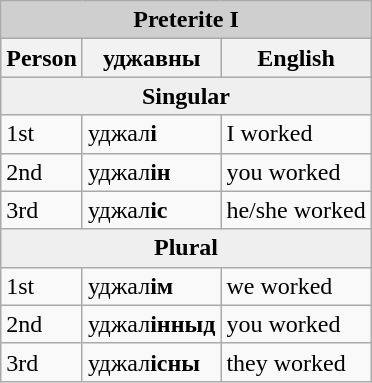<table class="wikitable">
<tr>
<th colspan="5" style="background:#cfcfcf;">Preterite I</th>
</tr>
<tr style="background:#dfdfdf;" |>
<th>Person</th>
<th>уджавны</th>
<th>English</th>
</tr>
<tr>
<th colspan="5" style="background:#efefef">Singular</th>
</tr>
<tr>
<td>1st</td>
<td>уджал<strong>і</strong></td>
<td>I worked</td>
</tr>
<tr>
<td>2nd</td>
<td>уджал<strong>ін</strong></td>
<td>you worked</td>
</tr>
<tr>
<td>3rd</td>
<td>уджал<strong>іс</strong></td>
<td>he/she worked</td>
</tr>
<tr>
<th colspan="5" style="background:#efefef">Plural</th>
</tr>
<tr>
<td>1st</td>
<td>уджал<strong>ім</strong></td>
<td>we worked</td>
</tr>
<tr>
<td>2nd</td>
<td>уджал<strong>інныд</strong></td>
<td>you worked</td>
</tr>
<tr>
<td>3rd</td>
<td>уджал<strong>існы</strong></td>
<td>they worked</td>
</tr>
</table>
